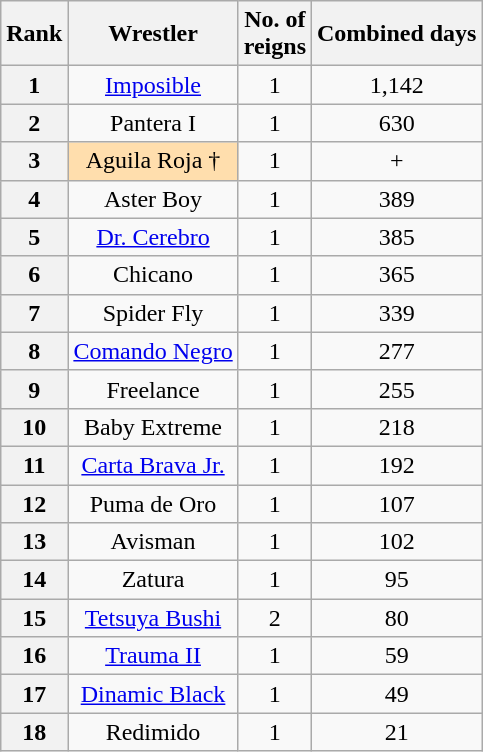<table class="wikitable sortable" style="text-align: center">
<tr>
<th>Rank</th>
<th>Wrestler</th>
<th>No. of<br>reigns</th>
<th>Combined days</th>
</tr>
<tr>
<th>1</th>
<td><a href='#'>Imposible</a></td>
<td>1</td>
<td>1,142</td>
</tr>
<tr>
<th>2</th>
<td>Pantera I</td>
<td>1</td>
<td>630</td>
</tr>
<tr>
<th>3</th>
<td style="background: #ffdead;">Aguila Roja †</td>
<td>1</td>
<td>+</td>
</tr>
<tr>
<th>4</th>
<td>Aster Boy</td>
<td>1</td>
<td>389</td>
</tr>
<tr>
<th>5</th>
<td><a href='#'>Dr. Cerebro</a></td>
<td>1</td>
<td>385</td>
</tr>
<tr>
<th>6</th>
<td>Chicano</td>
<td>1</td>
<td>365</td>
</tr>
<tr>
<th>7</th>
<td>Spider Fly</td>
<td>1</td>
<td>339</td>
</tr>
<tr>
<th>8</th>
<td><a href='#'>Comando Negro</a></td>
<td>1</td>
<td>277</td>
</tr>
<tr>
<th>9</th>
<td>Freelance</td>
<td>1</td>
<td>255</td>
</tr>
<tr>
<th>10</th>
<td>Baby Extreme</td>
<td>1</td>
<td>218</td>
</tr>
<tr>
<th>11</th>
<td><a href='#'>Carta Brava Jr.</a></td>
<td>1</td>
<td>192</td>
</tr>
<tr>
<th>12</th>
<td>Puma de Oro</td>
<td>1</td>
<td>107</td>
</tr>
<tr>
<th>13</th>
<td>Avisman</td>
<td>1</td>
<td>102</td>
</tr>
<tr>
<th>14</th>
<td>Zatura</td>
<td>1</td>
<td>95</td>
</tr>
<tr>
<th>15</th>
<td><a href='#'>Tetsuya Bushi</a></td>
<td>2</td>
<td>80</td>
</tr>
<tr>
<th>16</th>
<td><a href='#'>Trauma II</a></td>
<td>1</td>
<td>59</td>
</tr>
<tr>
<th>17</th>
<td><a href='#'>Dinamic Black</a></td>
<td>1</td>
<td>49</td>
</tr>
<tr>
<th>18</th>
<td>Redimido</td>
<td>1</td>
<td>21</td>
</tr>
</table>
